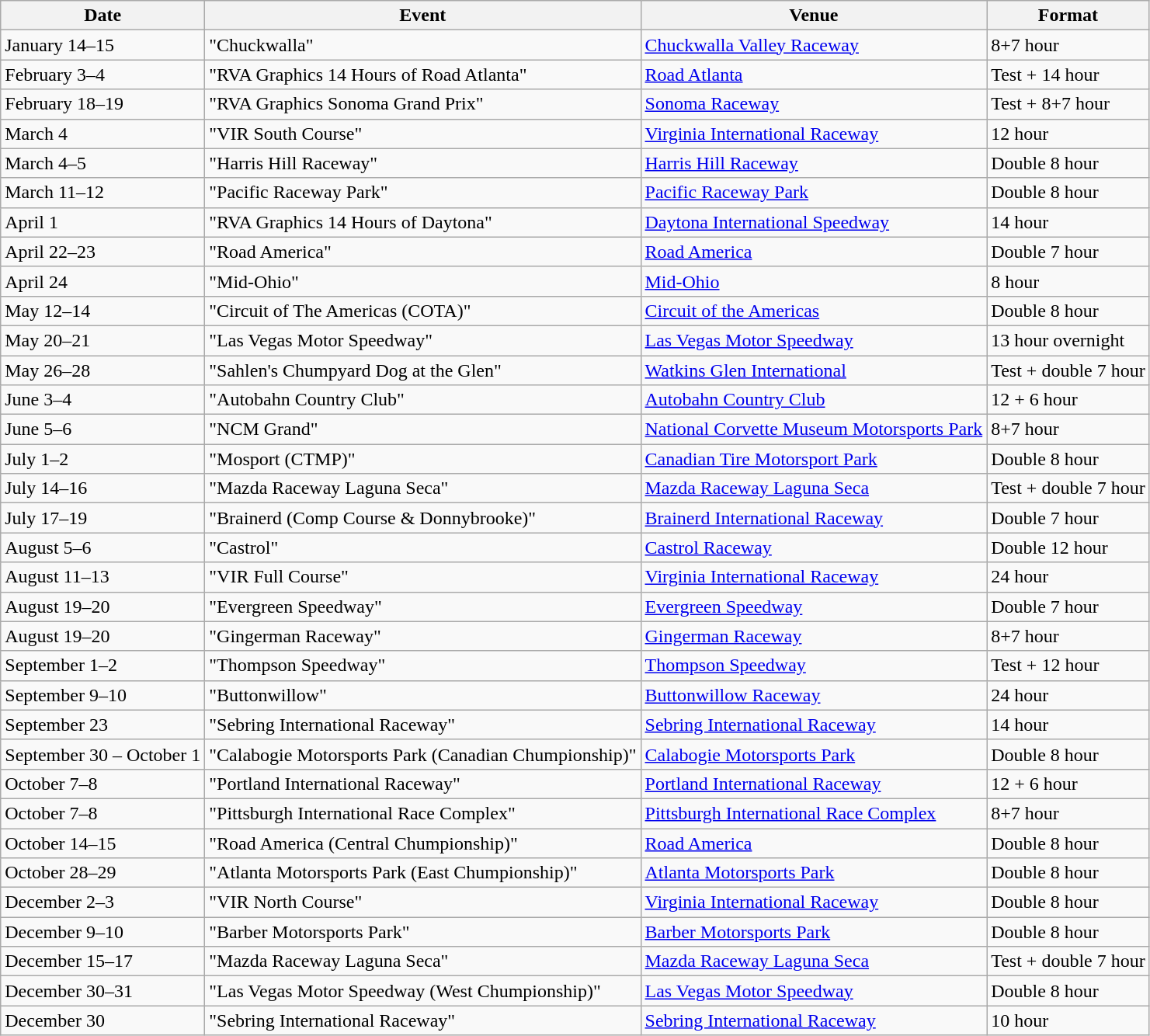<table class="wikitable">
<tr>
<th>Date</th>
<th>Event</th>
<th>Venue</th>
<th>Format</th>
</tr>
<tr>
<td>January 14–15</td>
<td>"Chuckwalla"</td>
<td><a href='#'>Chuckwalla Valley Raceway</a></td>
<td>8+7 hour</td>
</tr>
<tr>
<td>February 3–4</td>
<td>"RVA Graphics 14 Hours of Road Atlanta"</td>
<td><a href='#'>Road Atlanta</a></td>
<td>Test + 14 hour</td>
</tr>
<tr>
<td>February 18–19</td>
<td>"RVA Graphics Sonoma Grand Prix"</td>
<td><a href='#'>Sonoma Raceway</a></td>
<td>Test + 8+7 hour</td>
</tr>
<tr>
<td>March 4</td>
<td>"VIR South Course"</td>
<td><a href='#'>Virginia International Raceway</a></td>
<td>12 hour</td>
</tr>
<tr>
<td>March 4–5</td>
<td>"Harris Hill Raceway"</td>
<td><a href='#'>Harris Hill Raceway</a></td>
<td>Double 8 hour</td>
</tr>
<tr>
<td>March 11–12</td>
<td>"Pacific Raceway Park"</td>
<td><a href='#'>Pacific Raceway Park</a></td>
<td>Double 8 hour</td>
</tr>
<tr>
<td>April 1</td>
<td>"RVA Graphics 14 Hours of Daytona"</td>
<td><a href='#'>Daytona International Speedway</a></td>
<td>14 hour</td>
</tr>
<tr>
<td>April 22–23</td>
<td>"Road America"</td>
<td><a href='#'>Road America</a></td>
<td>Double 7 hour</td>
</tr>
<tr>
<td>April 24</td>
<td>"Mid-Ohio"</td>
<td><a href='#'>Mid-Ohio</a></td>
<td>8 hour</td>
</tr>
<tr>
<td>May 12–14</td>
<td>"Circuit of The Americas (COTA)"</td>
<td><a href='#'>Circuit of the Americas</a></td>
<td>Double 8 hour</td>
</tr>
<tr>
<td>May 20–21</td>
<td>"Las Vegas Motor Speedway"</td>
<td><a href='#'>Las Vegas Motor Speedway</a></td>
<td>13 hour overnight</td>
</tr>
<tr>
<td>May 26–28</td>
<td>"Sahlen's Chumpyard Dog at the Glen"</td>
<td><a href='#'>Watkins Glen International</a></td>
<td>Test + double 7 hour</td>
</tr>
<tr>
<td>June 3–4</td>
<td>"Autobahn Country Club"</td>
<td><a href='#'>Autobahn Country Club</a></td>
<td>12 + 6 hour</td>
</tr>
<tr>
<td>June 5–6</td>
<td>"NCM Grand"</td>
<td><a href='#'>National Corvette Museum Motorsports Park</a></td>
<td>8+7 hour</td>
</tr>
<tr>
<td>July 1–2</td>
<td>"Mosport (CTMP)"</td>
<td><a href='#'>Canadian Tire Motorsport Park</a></td>
<td>Double 8 hour</td>
</tr>
<tr>
<td>July 14–16</td>
<td>"Mazda Raceway Laguna Seca"</td>
<td><a href='#'>Mazda Raceway Laguna Seca</a></td>
<td>Test + double 7 hour</td>
</tr>
<tr>
<td>July 17–19</td>
<td>"Brainerd (Comp Course & Donnybrooke)"</td>
<td><a href='#'>Brainerd International Raceway</a></td>
<td>Double 7 hour</td>
</tr>
<tr>
<td>August 5–6</td>
<td>"Castrol"</td>
<td><a href='#'>Castrol Raceway</a></td>
<td>Double 12 hour</td>
</tr>
<tr>
<td>August 11–13</td>
<td>"VIR Full Course"</td>
<td><a href='#'>Virginia International Raceway</a></td>
<td>24 hour</td>
</tr>
<tr>
<td>August 19–20</td>
<td>"Evergreen Speedway"</td>
<td><a href='#'>Evergreen Speedway</a></td>
<td>Double 7 hour</td>
</tr>
<tr>
<td>August 19–20</td>
<td>"Gingerman Raceway"</td>
<td><a href='#'>Gingerman Raceway</a></td>
<td>8+7 hour</td>
</tr>
<tr>
<td>September 1–2</td>
<td>"Thompson Speedway"</td>
<td><a href='#'>Thompson Speedway</a></td>
<td>Test + 12 hour</td>
</tr>
<tr>
<td>September 9–10</td>
<td>"Buttonwillow"</td>
<td><a href='#'>Buttonwillow Raceway</a></td>
<td>24 hour</td>
</tr>
<tr>
<td>September 23</td>
<td>"Sebring International Raceway"</td>
<td><a href='#'>Sebring International Raceway</a></td>
<td>14 hour</td>
</tr>
<tr>
<td>September 30 – October 1</td>
<td>"Calabogie Motorsports Park (Canadian Chumpionship)"</td>
<td><a href='#'>Calabogie Motorsports Park</a></td>
<td>Double 8 hour</td>
</tr>
<tr>
<td>October 7–8</td>
<td>"Portland International Raceway"</td>
<td><a href='#'>Portland International Raceway</a></td>
<td>12 + 6 hour</td>
</tr>
<tr>
<td>October 7–8</td>
<td>"Pittsburgh International Race Complex"</td>
<td><a href='#'>Pittsburgh International Race Complex</a></td>
<td>8+7 hour</td>
</tr>
<tr>
<td>October 14–15</td>
<td>"Road America (Central Chumpionship)"</td>
<td><a href='#'>Road America</a></td>
<td>Double 8 hour</td>
</tr>
<tr>
<td>October 28–29</td>
<td>"Atlanta Motorsports Park (East Chumpionship)"</td>
<td><a href='#'>Atlanta Motorsports Park</a></td>
<td>Double 8 hour</td>
</tr>
<tr>
<td>December 2–3</td>
<td>"VIR North Course"</td>
<td><a href='#'>Virginia International Raceway</a></td>
<td>Double 8 hour</td>
</tr>
<tr>
<td>December 9–10</td>
<td>"Barber Motorsports Park"</td>
<td><a href='#'>Barber Motorsports Park</a></td>
<td>Double 8 hour</td>
</tr>
<tr>
<td>December 15–17</td>
<td>"Mazda Raceway Laguna Seca"</td>
<td><a href='#'>Mazda Raceway Laguna Seca</a></td>
<td>Test + double 7 hour</td>
</tr>
<tr>
<td>December 30–31</td>
<td>"Las Vegas Motor Speedway (West Chumpionship)"</td>
<td><a href='#'>Las Vegas Motor Speedway</a></td>
<td>Double 8 hour</td>
</tr>
<tr>
<td>December 30</td>
<td>"Sebring International Raceway"</td>
<td><a href='#'>Sebring International Raceway</a></td>
<td>10 hour</td>
</tr>
</table>
